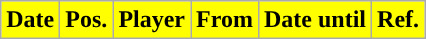<table class="wikitable plainrowheaders sortable">
<tr>
<th style="background:#FFFF00;color:black;">Date</th>
<th style="background:#FFFF00;color:black;">Pos.</th>
<th style="background:#FFFF00;color:black;">Player</th>
<th style="background:#FFFF00;color:black;">From</th>
<th style="background:#FFFF00;color:black;">Date until</th>
<th style="background:#FFFF00;color:black;">Ref.</th>
</tr>
</table>
